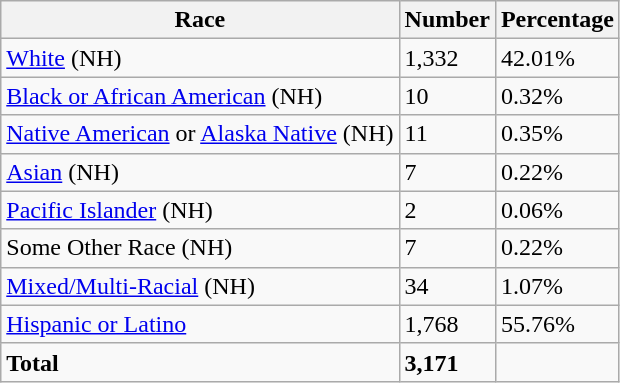<table class="wikitable">
<tr>
<th>Race</th>
<th>Number</th>
<th>Percentage</th>
</tr>
<tr>
<td><a href='#'>White</a> (NH)</td>
<td>1,332</td>
<td>42.01%</td>
</tr>
<tr>
<td><a href='#'>Black or African American</a> (NH)</td>
<td>10</td>
<td>0.32%</td>
</tr>
<tr>
<td><a href='#'>Native American</a> or <a href='#'>Alaska Native</a> (NH)</td>
<td>11</td>
<td>0.35%</td>
</tr>
<tr>
<td><a href='#'>Asian</a> (NH)</td>
<td>7</td>
<td>0.22%</td>
</tr>
<tr>
<td><a href='#'>Pacific Islander</a> (NH)</td>
<td>2</td>
<td>0.06%</td>
</tr>
<tr>
<td>Some Other Race (NH)</td>
<td>7</td>
<td>0.22%</td>
</tr>
<tr>
<td><a href='#'>Mixed/Multi-Racial</a> (NH)</td>
<td>34</td>
<td>1.07%</td>
</tr>
<tr>
<td><a href='#'>Hispanic or Latino</a></td>
<td>1,768</td>
<td>55.76%</td>
</tr>
<tr>
<td><strong>Total</strong></td>
<td><strong>3,171</strong></td>
<td></td>
</tr>
</table>
